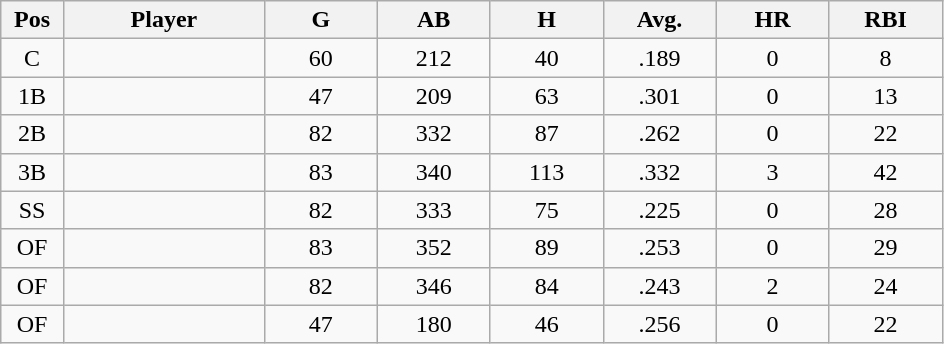<table class="wikitable sortable">
<tr>
<th bgcolor="#DDDDFF" width="5%">Pos</th>
<th bgcolor="#DDDDFF" width="16%">Player</th>
<th bgcolor="#DDDDFF" width="9%">G</th>
<th bgcolor="#DDDDFF" width="9%">AB</th>
<th bgcolor="#DDDDFF" width="9%">H</th>
<th bgcolor="#DDDDFF" width="9%">Avg.</th>
<th bgcolor="#DDDDFF" width="9%">HR</th>
<th bgcolor="#DDDDFF" width="9%">RBI</th>
</tr>
<tr align="center">
<td>C</td>
<td></td>
<td>60</td>
<td>212</td>
<td>40</td>
<td>.189</td>
<td>0</td>
<td>8</td>
</tr>
<tr align="center">
<td>1B</td>
<td></td>
<td>47</td>
<td>209</td>
<td>63</td>
<td>.301</td>
<td>0</td>
<td>13</td>
</tr>
<tr align="center">
<td>2B</td>
<td></td>
<td>82</td>
<td>332</td>
<td>87</td>
<td>.262</td>
<td>0</td>
<td>22</td>
</tr>
<tr align="center">
<td>3B</td>
<td></td>
<td>83</td>
<td>340</td>
<td>113</td>
<td>.332</td>
<td>3</td>
<td>42</td>
</tr>
<tr align="center">
<td>SS</td>
<td></td>
<td>82</td>
<td>333</td>
<td>75</td>
<td>.225</td>
<td>0</td>
<td>28</td>
</tr>
<tr align="center">
<td>OF</td>
<td></td>
<td>83</td>
<td>352</td>
<td>89</td>
<td>.253</td>
<td>0</td>
<td>29</td>
</tr>
<tr align="center">
<td>OF</td>
<td></td>
<td>82</td>
<td>346</td>
<td>84</td>
<td>.243</td>
<td>2</td>
<td>24</td>
</tr>
<tr align="center">
<td>OF</td>
<td></td>
<td>47</td>
<td>180</td>
<td>46</td>
<td>.256</td>
<td>0</td>
<td>22</td>
</tr>
</table>
